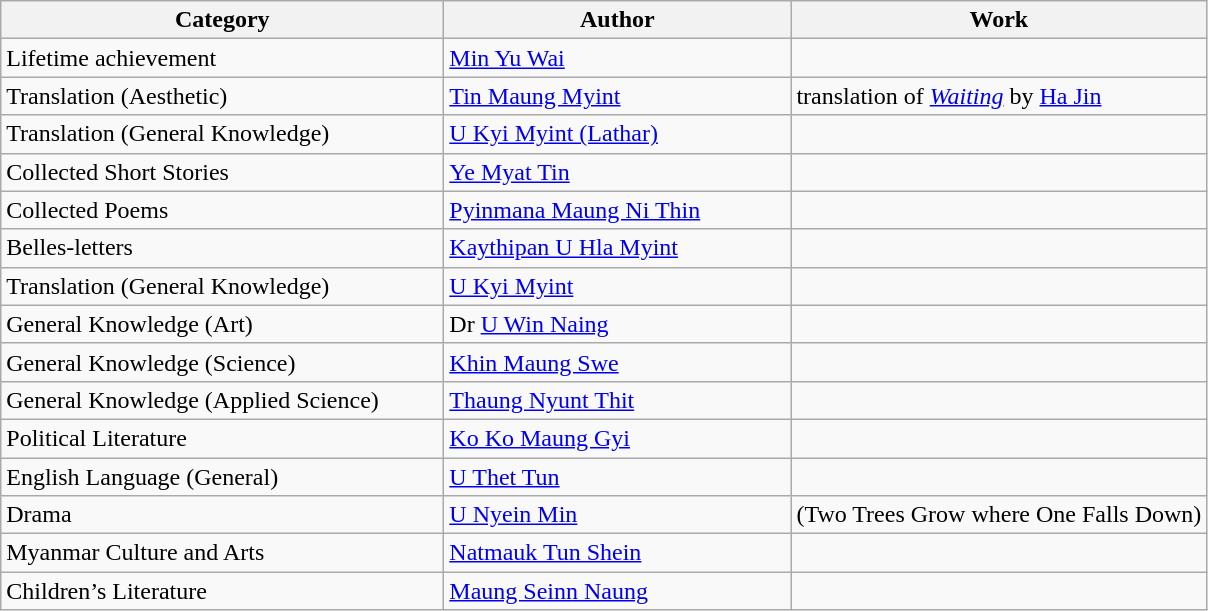<table class=wikitable>
<tr>
<th style="width:18em;">Category</th>
<th style="width:14em;">Author</th>
<th>Work</th>
</tr>
<tr>
<td>Lifetime achievement</td>
<td><a href='#'>Min Yu Wai</a></td>
<td></td>
</tr>
<tr>
<td>Translation (Aesthetic)</td>
<td><a href='#'>Tin Maung Myint</a></td>
<td><em></em> translation of <em><a href='#'>Waiting</a></em> by <a href='#'>Ha Jin</a></td>
</tr>
<tr>
<td>Translation (General Knowledge)</td>
<td><a href='#'>U Kyi Myint (Lathar)</a></td>
<td></td>
</tr>
<tr>
<td>Collected Short Stories</td>
<td><a href='#'>Ye Myat Tin</a></td>
<td></td>
</tr>
<tr>
<td>Collected Poems</td>
<td><a href='#'>Pyinmana Maung Ni Thin</a></td>
<td></td>
</tr>
<tr>
<td>Belles-letters</td>
<td><a href='#'>Kaythipan U Hla Myint</a></td>
<td></td>
</tr>
<tr>
<td>Translation (General Knowledge)</td>
<td><a href='#'>U Kyi Myint</a></td>
<td></td>
</tr>
<tr>
<td>General Knowledge (Art)</td>
<td>Dr <a href='#'>U Win Naing</a></td>
<td></td>
</tr>
<tr>
<td>General Knowledge (Science)</td>
<td><a href='#'>Khin Maung Swe</a></td>
<td></td>
</tr>
<tr>
<td>General Knowledge (Applied Science)</td>
<td><a href='#'>Thaung Nyunt Thit</a></td>
<td></td>
</tr>
<tr>
<td>Political Literature</td>
<td><a href='#'>Ko Ko Maung Gyi</a></td>
<td></td>
</tr>
<tr>
<td>English Language (General)</td>
<td><a href='#'>U Thet Tun</a></td>
<td></td>
</tr>
<tr>
<td>Drama</td>
<td><a href='#'>U Nyein Min</a></td>
<td> (Two Trees Grow where One Falls Down)</td>
</tr>
<tr>
<td>Myanmar Culture and Arts</td>
<td><a href='#'>Natmauk Tun Shein</a></td>
<td></td>
</tr>
<tr>
<td>Children’s Literature</td>
<td><a href='#'>Maung Seinn Naung</a></td>
<td></td>
</tr>
</table>
